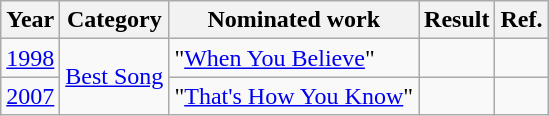<table class="wikitable">
<tr>
<th>Year</th>
<th>Category</th>
<th>Nominated work</th>
<th>Result</th>
<th>Ref.</th>
</tr>
<tr>
<td><a href='#'>1998</a></td>
<td rowspan="2"><a href='#'>Best Song</a></td>
<td>"<a href='#'>When You Believe</a>" </td>
<td></td>
<td align="center"></td>
</tr>
<tr>
<td><a href='#'>2007</a></td>
<td>"<a href='#'>That's How You Know</a>" </td>
<td></td>
<td align="center"></td>
</tr>
</table>
